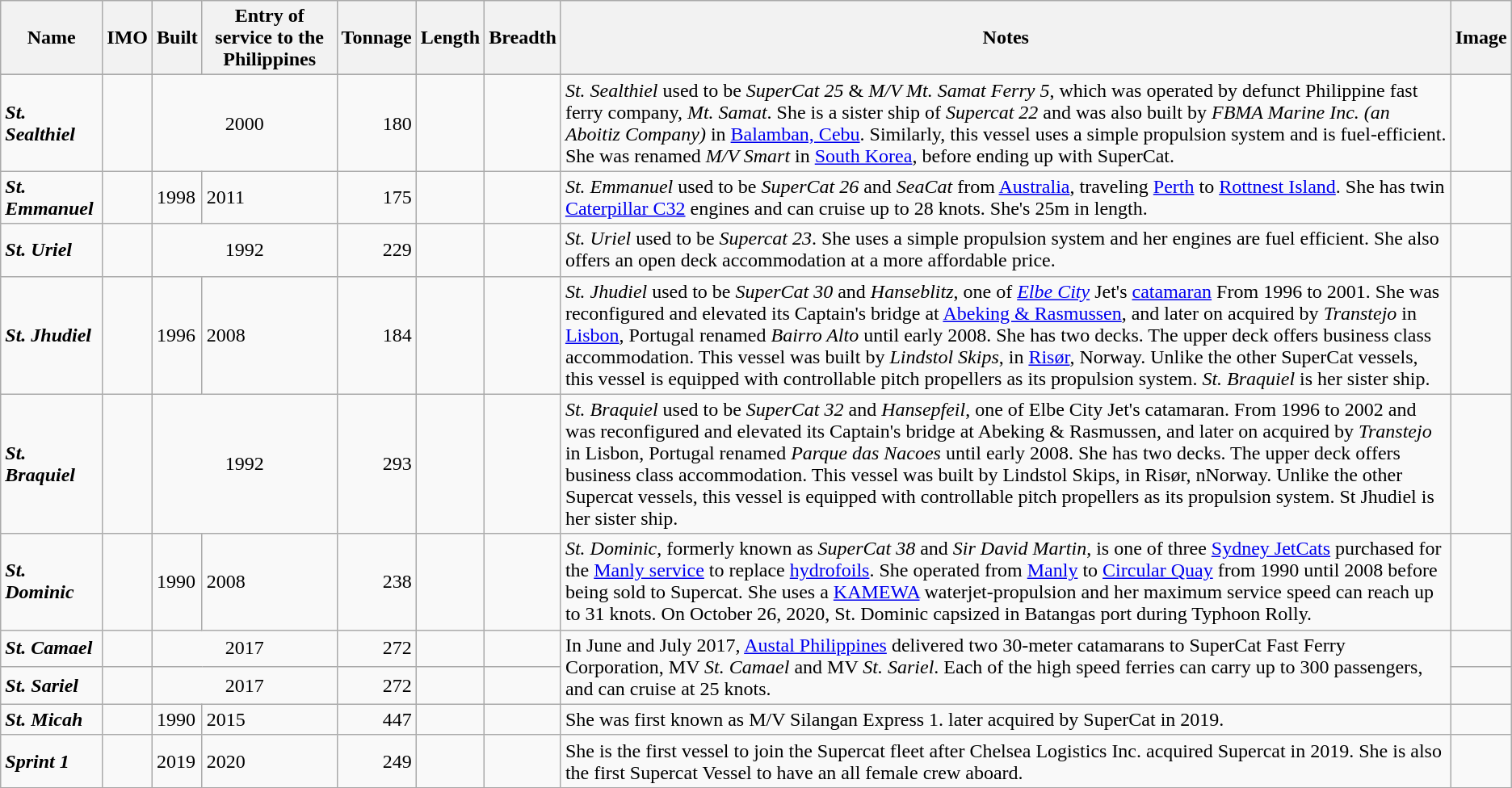<table class="wikitable sortable">
<tr>
<th>Name</th>
<th>IMO</th>
<th>Built</th>
<th>Entry of service to the Philippines</th>
<th>Tonnage</th>
<th>Length</th>
<th>Breadth</th>
<th class="unsortable">Notes</th>
<th class="unsortable">Image</th>
</tr>
<tr>
</tr>
<tr>
<td><strong><em>St. Sealthiel</em></strong></td>
<td></td>
<td align="center" colspan=2>2000</td>
<td align="right">180</td>
<td></td>
<td></td>
<td><em>St. Sealthiel</em> used to be <em>SuperCat 25</em> & <em>M/V Mt. Samat Ferry 5</em>, which was operated by defunct Philippine fast ferry company, <em>Mt. Samat</em>. She is a sister ship of <em>Supercat 22</em> and was also built by <em>FBMA Marine Inc. (an Aboitiz Company)</em> in <a href='#'>Balamban, Cebu</a>. Similarly, this vessel uses a simple propulsion system and is fuel-efficient. She was renamed <em>M/V Smart</em> in <a href='#'>South Korea</a>, before ending up with SuperCat.</td>
<td></td>
</tr>
<tr>
<td><strong><em>St. Emmanuel</em></strong></td>
<td></td>
<td>1998</td>
<td>2011</td>
<td align="right">175</td>
<td></td>
<td></td>
<td><em>St. Emmanuel</em> used to be <em>SuperCat 26</em> and <em>SeaCat</em> from <a href='#'>Australia</a>, traveling <a href='#'>Perth</a> to <a href='#'>Rottnest Island</a>. She has twin <a href='#'>Caterpillar C32</a> engines and can cruise up to 28 knots. She's 25m in length.</td>
<td></td>
</tr>
<tr>
<td><strong><em>St. Uriel</em></strong></td>
<td></td>
<td align="center" colspan=2>1992</td>
<td align="right">229</td>
<td></td>
<td></td>
<td><em>St. Uriel</em> used to be <em>Supercat 23</em>. She uses a simple propulsion system and her engines are fuel efficient. She also offers an open deck accommodation at a more affordable price.</td>
<td></td>
</tr>
<tr>
<td><strong><em>St. Jhudiel</em></strong></td>
<td></td>
<td>1996</td>
<td>2008</td>
<td align="right">184</td>
<td></td>
<td></td>
<td><em>St. Jhudiel</em> used to be <em>SuperCat 30</em> and <em>Hanseblitz</em>, one of <em><a href='#'>Elbe City</a></em> Jet's <a href='#'>catamaran</a> From 1996 to 2001. She was reconfigured and elevated its Captain's bridge at <a href='#'>Abeking & Rasmussen</a>, and later on acquired by <em>Transtejo</em> in <a href='#'>Lisbon</a>, Portugal renamed <em>Bairro Alto</em> until early 2008. She has two decks. The upper deck offers business class accommodation. This vessel was built by <em>Lindstol Skips</em>, in <a href='#'>Risør</a>, Norway. Unlike the other SuperCat vessels, this vessel is equipped with controllable pitch propellers as its propulsion system. <em>St. Braquiel</em> is her sister ship.</td>
<td></td>
</tr>
<tr>
<td><strong><em>St. Braquiel</em></strong></td>
<td></td>
<td align="center" colspan=2>1992</td>
<td align="right">293</td>
<td></td>
<td></td>
<td><em>St. Braquiel</em> used to be <em>SuperCat 32</em> and <em>Hansepfeil</em>, one of Elbe City Jet's catamaran. From 1996 to 2002 and was reconfigured and elevated its Captain's bridge at Abeking & Rasmussen, and later on acquired by <em>Transtejo</em> in Lisbon, Portugal renamed <em>Parque das Nacoes</em> until early 2008. She has two decks. The upper deck offers business class accommodation. This vessel was built by Lindstol Skips, in Risør, nNorway. Unlike the other Supercat vessels, this vessel is equipped with controllable pitch propellers as its propulsion system.  St Jhudiel is her sister ship.</td>
<td></td>
</tr>
<tr>
<td><strong><em>St. Dominic</em></strong></td>
<td></td>
<td>1990</td>
<td>2008</td>
<td align="right">238</td>
<td></td>
<td></td>
<td><em>St. Dominic</em>, formerly known as <em>SuperCat 38</em> and <em>Sir David Martin</em>, is one of three <a href='#'>Sydney JetCats</a> purchased for the <a href='#'>Manly service</a> to replace <a href='#'>hydrofoils</a>. She operated from <a href='#'>Manly</a> to <a href='#'>Circular Quay</a> from 1990 until 2008 before being sold to Supercat. She uses a <a href='#'>KAMEWA</a> waterjet-propulsion and her maximum service speed can reach up to 31 knots. On October 26, 2020, St. Dominic capsized in Batangas port during Typhoon Rolly.</td>
<td></td>
</tr>
<tr>
<td><strong><em>St. Camael</em></strong></td>
<td></td>
<td align="center" colspan=2>2017</td>
<td align="right">272</td>
<td></td>
<td></td>
<td rowspan="2">In June and July 2017, <a href='#'>Austal Philippines</a> delivered two 30-meter catamarans to SuperCat Fast Ferry Corporation, MV <em>St. Camael</em> and MV <em>St. Sariel</em>. Each of the high speed ferries can carry up to 300 passengers, and can cruise at 25 knots. </td>
<td></td>
</tr>
<tr>
<td><strong><em>St. Sariel</em></strong></td>
<td></td>
<td align="center" colspan=2>2017</td>
<td align="right">272</td>
<td></td>
<td></td>
<td></td>
</tr>
<tr>
<td><strong><em>St. Micah</em></strong></td>
<td></td>
<td>1990</td>
<td>2015</td>
<td align="right">447</td>
<td></td>
<td></td>
<td>She was first known as M/V Silangan Express 1. later acquired by SuperCat in 2019.</td>
<td></td>
</tr>
<tr>
<td><strong><em>Sprint 1</em></strong></td>
<td></td>
<td>2019</td>
<td>2020</td>
<td align="right">249</td>
<td></td>
<td></td>
<td>She is the first vessel to join the Supercat fleet after Chelsea Logistics Inc. acquired Supercat in 2019. She is also the first Supercat Vessel to have an all female crew aboard.</td>
</tr>
<tr>
</tr>
</table>
